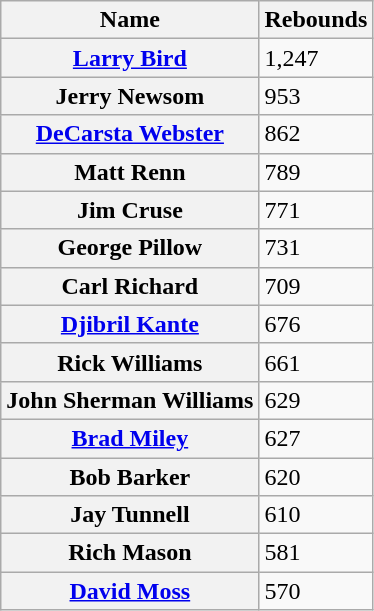<table class="wikitable">
<tr>
<th>Name</th>
<th>Rebounds</th>
</tr>
<tr>
<th><a href='#'>Larry Bird</a></th>
<td>1,247</td>
</tr>
<tr>
<th>Jerry Newsom</th>
<td>953</td>
</tr>
<tr>
<th><a href='#'>DeCarsta Webster</a></th>
<td>862</td>
</tr>
<tr>
<th>Matt Renn</th>
<td>789</td>
</tr>
<tr>
<th>Jim Cruse</th>
<td>771</td>
</tr>
<tr>
<th>George Pillow</th>
<td>731</td>
</tr>
<tr>
<th>Carl Richard</th>
<td>709</td>
</tr>
<tr>
<th><a href='#'>Djibril Kante</a></th>
<td>676</td>
</tr>
<tr>
<th>Rick Williams</th>
<td>661</td>
</tr>
<tr>
<th>John Sherman Williams</th>
<td>629</td>
</tr>
<tr>
<th><a href='#'>Brad Miley</a></th>
<td>627</td>
</tr>
<tr>
<th>Bob Barker</th>
<td>620</td>
</tr>
<tr>
<th>Jay Tunnell</th>
<td>610</td>
</tr>
<tr>
<th>Rich Mason</th>
<td>581</td>
</tr>
<tr>
<th><a href='#'>David Moss</a></th>
<td>570</td>
</tr>
</table>
